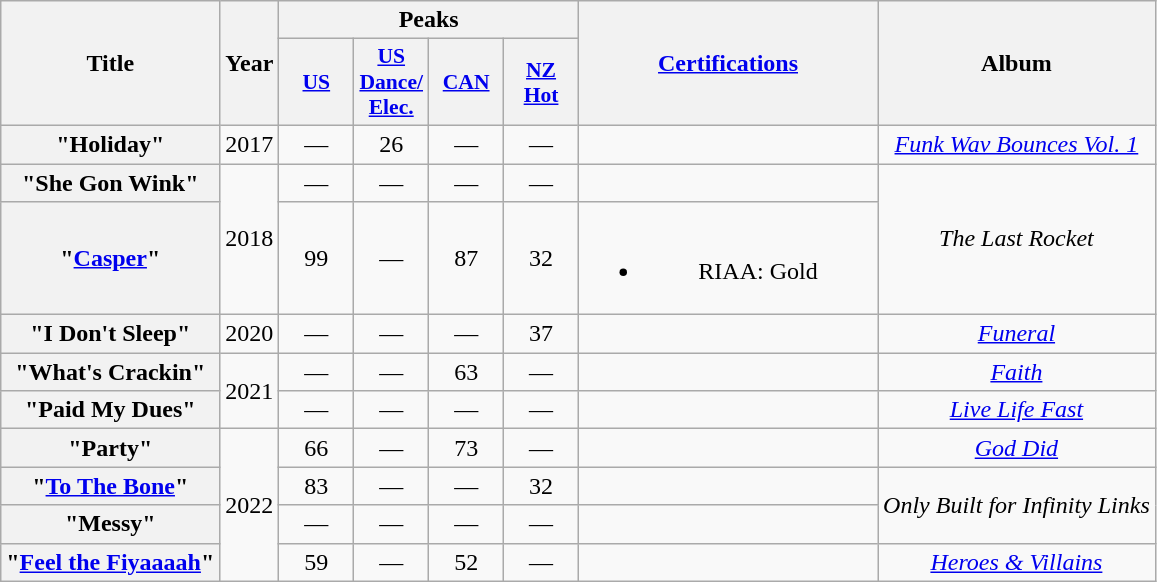<table class="wikitable plainrowheaders" style="text-align:center;">
<tr>
<th scope="col" rowspan="2">Title</th>
<th scope="col" rowspan="2">Year</th>
<th scope="col" colspan="4">Peaks</th>
<th scope="col" rowspan="2" style="width:12em;"><a href='#'>Certifications</a></th>
<th scope="col" rowspan="2">Album</th>
</tr>
<tr>
<th scope="col" style="width:3em;font-size:90%;"><a href='#'>US</a><br></th>
<th scope="col" style="width:3em;font-size:90%;"><a href='#'>US<br>Dance/<br>Elec.</a><br></th>
<th scope="col" style="width:3em;font-size:90%;"><a href='#'>CAN</a><br></th>
<th scope="col" style="width:3em;font-size:90%;"><a href='#'>NZ<br>Hot</a><br></th>
</tr>
<tr>
<th scope="row">"Holiday"<br></th>
<td>2017</td>
<td>—</td>
<td>26</td>
<td>—</td>
<td>—</td>
<td></td>
<td><em><a href='#'>Funk Wav Bounces Vol. 1</a></em></td>
</tr>
<tr>
<th scope="row">"She Gon Wink"</th>
<td rowspan="2">2018</td>
<td>—</td>
<td>—</td>
<td>—</td>
<td>—</td>
<td></td>
<td rowspan="2"><em>The Last Rocket</em></td>
</tr>
<tr>
<th scope="row">"<a href='#'>Casper</a>"</th>
<td>99</td>
<td>—</td>
<td>87</td>
<td>32</td>
<td><br><ul><li>RIAA: Gold</li></ul></td>
</tr>
<tr>
<th scope="row">"I Don't Sleep"<br></th>
<td>2020</td>
<td>—</td>
<td>—</td>
<td>—</td>
<td>37</td>
<td></td>
<td><em><a href='#'>Funeral</a></em></td>
</tr>
<tr>
<th scope="row">"What's Crackin"<br></th>
<td rowspan="2">2021</td>
<td>—</td>
<td>—</td>
<td>63</td>
<td>—</td>
<td></td>
<td><em><a href='#'>Faith</a></em></td>
</tr>
<tr>
<th scope="row">"Paid My Dues"<br></th>
<td>—</td>
<td>—</td>
<td>—</td>
<td>—</td>
<td></td>
<td><em><a href='#'>Live Life Fast</a></em></td>
</tr>
<tr>
<th scope="row">"Party"<br></th>
<td rowspan="4">2022</td>
<td>66</td>
<td>—</td>
<td>73</td>
<td>—</td>
<td></td>
<td><em><a href='#'>God Did</a></em></td>
</tr>
<tr>
<th scope="row">"<a href='#'>To The Bone</a>"<br></th>
<td>83</td>
<td>—</td>
<td>—</td>
<td>32</td>
<td></td>
<td rowspan="2"><em>Only Built for Infinity Links</em></td>
</tr>
<tr>
<th scope="row">"Messy"<br></th>
<td>—</td>
<td>—</td>
<td>—</td>
<td>—</td>
<td></td>
</tr>
<tr>
<th scope="row">"<a href='#'>Feel the Fiyaaaah</a>"<br></th>
<td>59</td>
<td>—</td>
<td>52</td>
<td>—</td>
<td></td>
<td><em><a href='#'>Heroes & Villains</a></em></td>
</tr>
</table>
